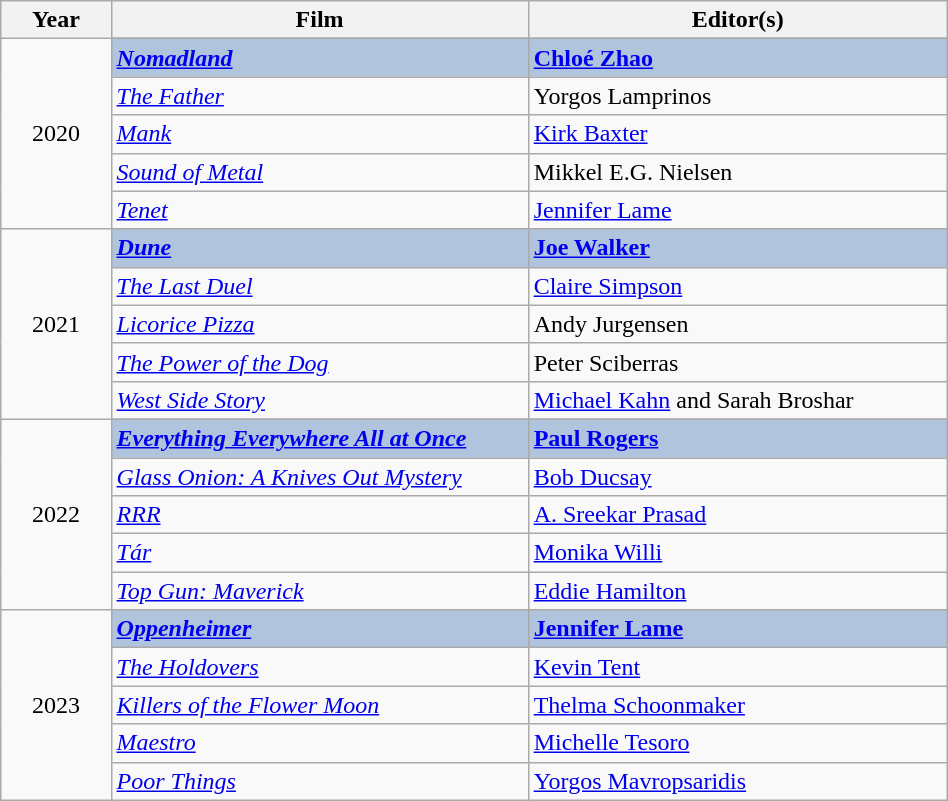<table class="wikitable" width="50%" cellpadding="5">
<tr>
<th width="100"><strong>Year</strong></th>
<th width="450"><strong>Film</strong></th>
<th width="450"><strong>Editor(s)</strong></th>
</tr>
<tr>
<td rowspan="6" style="text-align:center;">2020</td>
</tr>
<tr style="background:#B0C4DE">
<td><strong><em><a href='#'>Nomadland</a></em></strong></td>
<td><strong><a href='#'>Chloé Zhao</a></strong></td>
</tr>
<tr>
<td><em><a href='#'>The Father</a></em></td>
<td>Yorgos Lamprinos</td>
</tr>
<tr>
<td><em><a href='#'>Mank</a></em></td>
<td><a href='#'>Kirk Baxter</a></td>
</tr>
<tr>
<td><em><a href='#'>Sound of Metal</a></em></td>
<td>Mikkel E.G. Nielsen</td>
</tr>
<tr>
<td><em><a href='#'>Tenet</a></em></td>
<td><a href='#'>Jennifer Lame</a></td>
</tr>
<tr>
<td rowspan="6" style="text-align:center;">2021</td>
</tr>
<tr style="background:#B0C4DE">
<td><strong><em><a href='#'>Dune</a></em></strong></td>
<td><strong><a href='#'>Joe Walker</a></strong></td>
</tr>
<tr>
<td><em><a href='#'>The Last Duel</a></em></td>
<td><a href='#'>Claire Simpson</a></td>
</tr>
<tr>
<td><em><a href='#'>Licorice Pizza</a></em></td>
<td>Andy Jurgensen</td>
</tr>
<tr>
<td><em><a href='#'>The Power of the Dog</a></em></td>
<td>Peter Sciberras</td>
</tr>
<tr>
<td><em><a href='#'>West Side Story</a></em></td>
<td><a href='#'>Michael Kahn</a> and Sarah Broshar</td>
</tr>
<tr>
<td rowspan="6" style="text-align:center;">2022</td>
</tr>
<tr style="background:#B0C4DE">
<td><strong><em><a href='#'>Everything Everywhere All at Once</a></em></strong></td>
<td><strong><a href='#'>Paul Rogers</a></strong></td>
</tr>
<tr>
<td><em><a href='#'>Glass Onion: A Knives Out Mystery</a></em></td>
<td><a href='#'>Bob Ducsay</a></td>
</tr>
<tr>
<td><em><a href='#'>RRR</a></em></td>
<td><a href='#'>A. Sreekar Prasad</a></td>
</tr>
<tr>
<td><em><a href='#'>Tár</a></em></td>
<td><a href='#'>Monika Willi</a></td>
</tr>
<tr>
<td><em><a href='#'>Top Gun: Maverick</a></em></td>
<td><a href='#'>Eddie Hamilton</a></td>
</tr>
<tr>
<td rowspan="6" style="text-align:center;">2023</td>
</tr>
<tr style="background:#B0C4DE">
<td><strong><em><a href='#'>Oppenheimer</a></em></strong></td>
<td><strong><a href='#'>Jennifer Lame</a></strong></td>
</tr>
<tr>
<td><em><a href='#'>The Holdovers</a></em></td>
<td><a href='#'>Kevin Tent</a></td>
</tr>
<tr>
<td><em><a href='#'>Killers of the Flower Moon</a></em></td>
<td><a href='#'>Thelma Schoonmaker</a></td>
</tr>
<tr>
<td><em><a href='#'>Maestro</a></em></td>
<td><a href='#'>Michelle Tesoro</a></td>
</tr>
<tr>
<td><em><a href='#'>Poor Things</a></em></td>
<td><a href='#'>Yorgos Mavropsaridis</a></td>
</tr>
</table>
